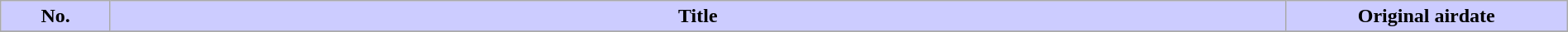<table class="wikitable" width="100%">
<tr>
<th style="background: #CCF" width="7%;">No.</th>
<th style="background: #CCF">Title</th>
<th style="background: #CCF" width="18%;">Original airdate</th>
</tr>
<tr>
</tr>
</table>
